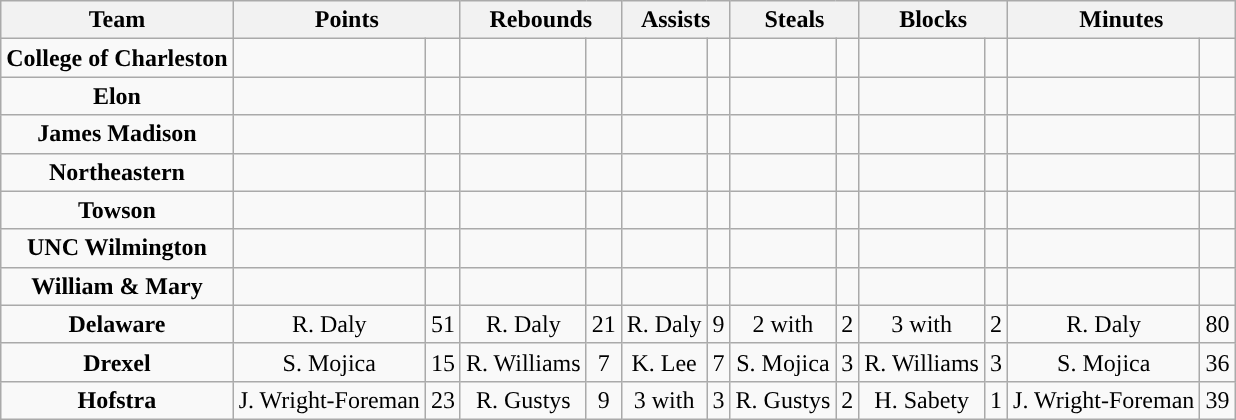<table class="wikitable" style="text-align:center">
<tr>
<th>Team</th>
<th colspan=2>Points</th>
<th colspan=2>Rebounds</th>
<th colspan=2>Assists</th>
<th colspan=2>Steals</th>
<th colspan=2>Blocks</th>
<th colspan=2>Minutes</th>
</tr>
<tr>
<td><strong>College of Charleston</strong></td>
<td></td>
<td></td>
<td></td>
<td></td>
<td></td>
<td></td>
<td></td>
<td></td>
<td></td>
<td></td>
<td></td>
<td></td>
</tr>
<tr>
<td><strong>Elon</strong></td>
<td></td>
<td></td>
<td></td>
<td></td>
<td></td>
<td></td>
<td></td>
<td></td>
<td></td>
<td></td>
<td></td>
<td></td>
</tr>
<tr>
<td><strong>James Madison</strong></td>
<td></td>
<td></td>
<td></td>
<td></td>
<td></td>
<td></td>
<td></td>
<td></td>
<td></td>
<td></td>
<td></td>
<td></td>
</tr>
<tr>
<td><strong>Northeastern</strong></td>
<td></td>
<td></td>
<td></td>
<td></td>
<td></td>
<td></td>
<td></td>
<td></td>
<td></td>
<td></td>
<td></td>
<td></td>
</tr>
<tr>
<td><strong>Towson</strong></td>
<td></td>
<td></td>
<td></td>
<td></td>
<td></td>
<td></td>
<td></td>
<td></td>
<td></td>
<td></td>
<td></td>
<td></td>
</tr>
<tr>
<td><strong>UNC Wilmington</strong></td>
<td></td>
<td></td>
<td></td>
<td></td>
<td></td>
<td></td>
<td></td>
<td></td>
<td></td>
<td></td>
<td></td>
<td></td>
</tr>
<tr>
<td><strong>William & Mary</strong></td>
<td></td>
<td></td>
<td></td>
<td></td>
<td></td>
<td></td>
<td></td>
<td></td>
<td></td>
<td></td>
<td></td>
<td></td>
</tr>
<tr>
<td><strong>Delaware</strong></td>
<td>R. Daly</td>
<td>51</td>
<td>R. Daly</td>
<td>21</td>
<td>R. Daly</td>
<td>9</td>
<td>2 with</td>
<td>2</td>
<td>3 with</td>
<td>2</td>
<td>R. Daly</td>
<td>80</td>
</tr>
<tr>
<td><strong>Drexel</strong></td>
<td>S. Mojica</td>
<td>15</td>
<td>R. Williams</td>
<td>7</td>
<td>K. Lee</td>
<td>7</td>
<td>S. Mojica</td>
<td>3</td>
<td>R. Williams</td>
<td>3</td>
<td>S. Mojica</td>
<td>36</td>
</tr>
<tr>
<td><strong>Hofstra</strong></td>
<td>J. Wright-Foreman</td>
<td>23</td>
<td>R. Gustys</td>
<td>9</td>
<td>3 with</td>
<td>3</td>
<td>R. Gustys</td>
<td>2</td>
<td>H. Sabety</td>
<td>1</td>
<td>J. Wright-Foreman</td>
<td>39</td>
</tr>
</table>
